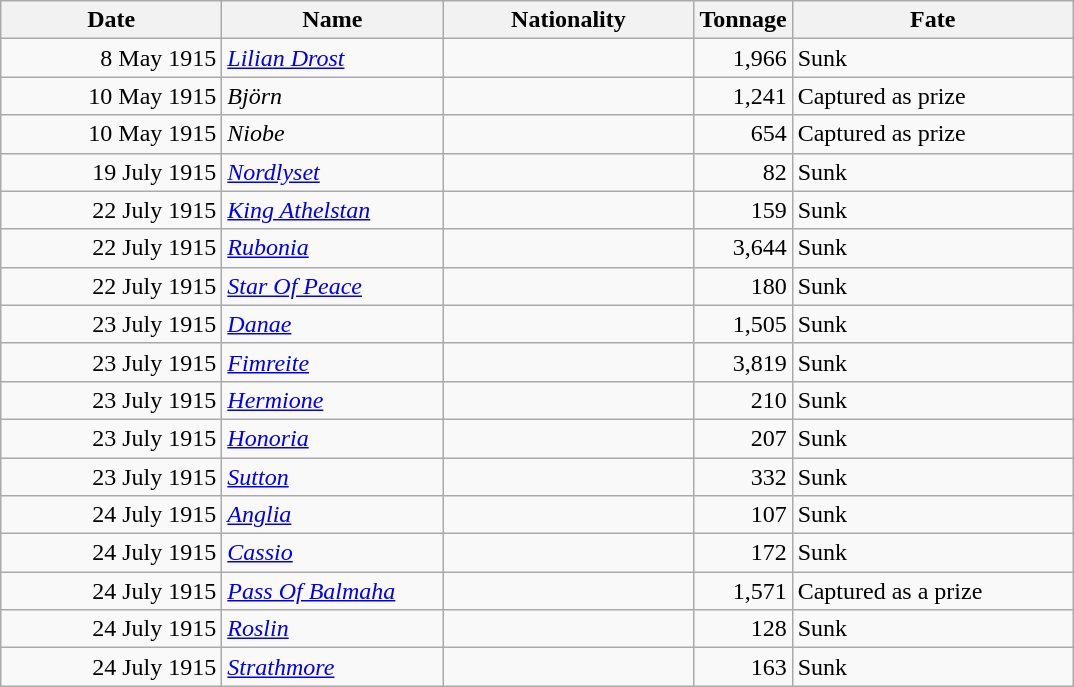<table class="wikitable sortable">
<tr>
<th width="140px">Date</th>
<th width="140px">Name</th>
<th width="160px">Nationality</th>
<th width="25px">Tonnage</th>
<th width="180px">Fate</th>
</tr>
<tr>
<td align="right">8 May 1915</td>
<td align="left"><a href='#'><em>Lilian Drost</em></a></td>
<td align="left"></td>
<td align="right">1,966</td>
<td align="left">Sunk</td>
</tr>
<tr>
<td align="right">10 May 1915</td>
<td align="left"><em>Björn</em></td>
<td align="left"></td>
<td align="right">1,241</td>
<td align="left">Captured as prize</td>
</tr>
<tr>
<td align="right">10 May 1915</td>
<td align="left"><em>Niobe</em></td>
<td align="left"></td>
<td align="right">654</td>
<td align="left">Captured as prize</td>
</tr>
<tr>
<td align="right">19 July 1915</td>
<td align="left"><a href='#'><em>Nordlyset</em></a></td>
<td align="left"></td>
<td align="right">82</td>
<td align="left">Sunk</td>
</tr>
<tr>
<td align="right">22 July 1915</td>
<td align="left"><a href='#'><em>King Athelstan</em></a></td>
<td align="left"></td>
<td align="right">159</td>
<td align="left">Sunk</td>
</tr>
<tr>
<td align="right">22 July 1915</td>
<td align="left"><a href='#'><em>Rubonia</em></a></td>
<td align="left"></td>
<td align="right">3,644</td>
<td align="left">Sunk</td>
</tr>
<tr>
<td align="right">22 July 1915</td>
<td align="left"><a href='#'><em>Star Of Peace</em></a></td>
<td align="left"></td>
<td align="right">180</td>
<td align="left">Sunk</td>
</tr>
<tr>
<td align="right">23 July 1915</td>
<td align="left"><a href='#'><em>Danae</em></a></td>
<td align="left"></td>
<td align="right">1,505</td>
<td align="left">Sunk</td>
</tr>
<tr>
<td align="right">23 July 1915</td>
<td align="left"><a href='#'><em>Fimreite</em></a></td>
<td align="left"></td>
<td align="right">3,819</td>
<td align="left">Sunk</td>
</tr>
<tr>
<td align="right">23 July 1915</td>
<td align="left"><a href='#'><em>Hermione</em></a></td>
<td align="left"></td>
<td align="right">210</td>
<td align="left">Sunk</td>
</tr>
<tr>
<td align="right">23 July 1915</td>
<td align="left"><a href='#'><em>Honoria</em></a></td>
<td align="left"></td>
<td align="right">207</td>
<td align="left">Sunk</td>
</tr>
<tr>
<td align="right">23 July 1915</td>
<td align="left"><a href='#'><em>Sutton</em></a></td>
<td align="left"></td>
<td align="right">332</td>
<td align="left">Sunk</td>
</tr>
<tr>
<td align="right">24 July 1915</td>
<td align="left"><a href='#'><em>Anglia</em></a></td>
<td align="left"></td>
<td align="right">107</td>
<td align="left">Sunk</td>
</tr>
<tr>
<td align="right">24 July 1915</td>
<td align="left"><a href='#'><em>Cassio</em></a></td>
<td align="left"></td>
<td align="right">172</td>
<td align="left">Sunk</td>
</tr>
<tr>
<td align="right">24 July 1915</td>
<td align="left"><a href='#'><em>Pass Of Balmaha</em></a></td>
<td align="left"></td>
<td align="right">1,571</td>
<td align="left">Captured as a prize</td>
</tr>
<tr>
<td align="right">24 July 1915</td>
<td align="left"><a href='#'><em>Roslin</em></a></td>
<td align="left"></td>
<td align="right">128</td>
<td align="left">Sunk</td>
</tr>
<tr>
<td align="right">24 July 1915</td>
<td align="left"><a href='#'><em>Strathmore</em></a></td>
<td align="left"></td>
<td align="right">163</td>
<td align="left">Sunk</td>
</tr>
</table>
